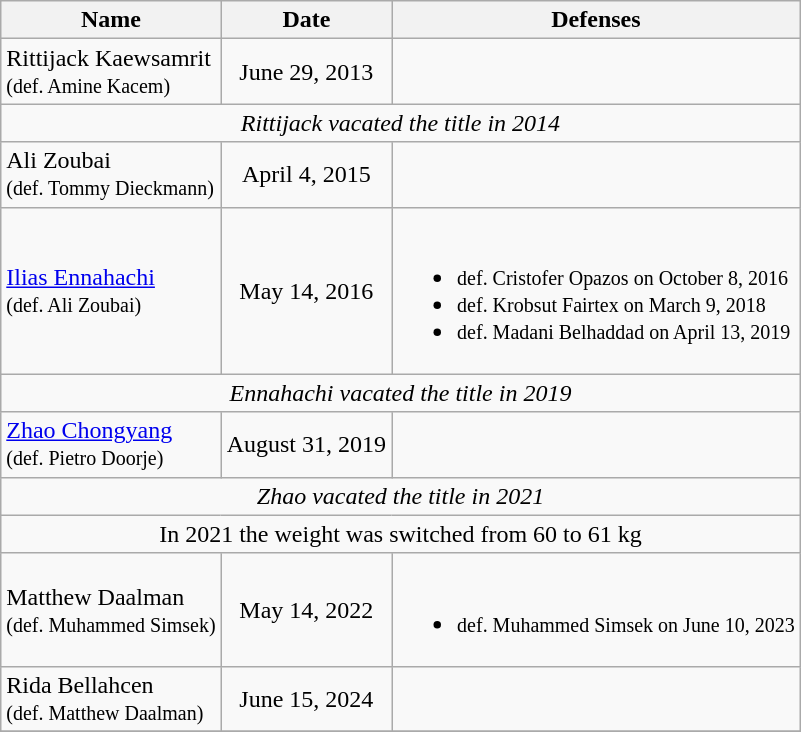<table class="wikitable">
<tr>
<th>Name</th>
<th>Date</th>
<th>Defenses</th>
</tr>
<tr>
<td align=left> Rittijack Kaewsamrit <br><small>(def. Amine Kacem)</small></td>
<td align=center>June 29, 2013</td>
<td></td>
</tr>
<tr>
<td colspan=3 align=center><em>Rittijack vacated the title in 2014</em></td>
</tr>
<tr>
<td align=left> Ali Zoubai <br><small>(def. Tommy Dieckmann)</small></td>
<td align=center>April 4, 2015</td>
<td></td>
</tr>
<tr>
<td align=left> <a href='#'>Ilias Ennahachi</a> <br><small>(def. Ali Zoubai)</small></td>
<td align=center>May 14, 2016</td>
<td><br><ul><li><small>def. Cristofer Opazos on October 8, 2016 </small></li><li><small>def. Krobsut Fairtex on  March 9, 2018 </small></li><li><small>def. Madani Belhaddad on  April 13, 2019 </small></li></ul></td>
</tr>
<tr>
<td colspan=3 align=center><em>Ennahachi vacated the title in 2019</em></td>
</tr>
<tr>
<td align=left> <a href='#'>Zhao Chongyang</a> <br><small>(def. Pietro Doorje)</small></td>
<td align=center>August 31, 2019</td>
</tr>
<tr>
<td colspan=3 align=center><em>Zhao vacated the title in 2021</em></td>
</tr>
<tr>
<td colspan=3 align=center>In 2021 the weight was switched from 60 to 61 kg</td>
</tr>
<tr>
<td align=left> Matthew Daalman <br><small>(def. Muhammed Simsek)</small></td>
<td align=center>May 14, 2022</td>
<td><br><ul><li><small>def. Muhammed Simsek on June 10, 2023 </small></li></ul></td>
</tr>
<tr>
<td align=left> Rida Bellahcen <br><small>(def. Matthew Daalman)</small></td>
<td align=center>June 15, 2024</td>
<td></td>
</tr>
<tr>
</tr>
</table>
